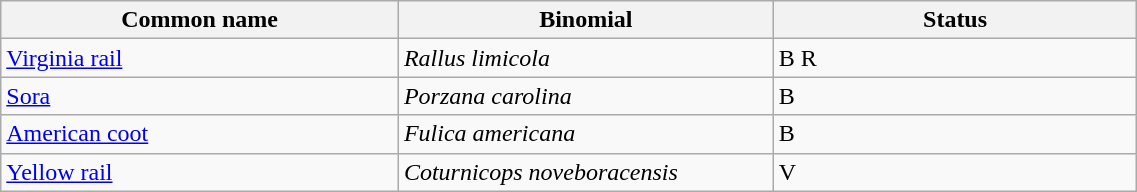<table width=60% class="wikitable">
<tr>
<th width=35%>Common name</th>
<th width=33%>Binomial</th>
<th width=32%>Status</th>
</tr>
<tr>
<td><a href='#'>Virginia rail</a></td>
<td><em>Rallus limicola</em></td>
<td>B R</td>
</tr>
<tr>
<td><a href='#'>Sora</a></td>
<td><em>Porzana carolina</em></td>
<td>B</td>
</tr>
<tr>
<td><a href='#'>American coot</a></td>
<td><em>Fulica americana</em></td>
<td>B</td>
</tr>
<tr>
<td><a href='#'>Yellow rail</a></td>
<td><em>Coturnicops noveboracensis</em></td>
<td>V</td>
</tr>
</table>
